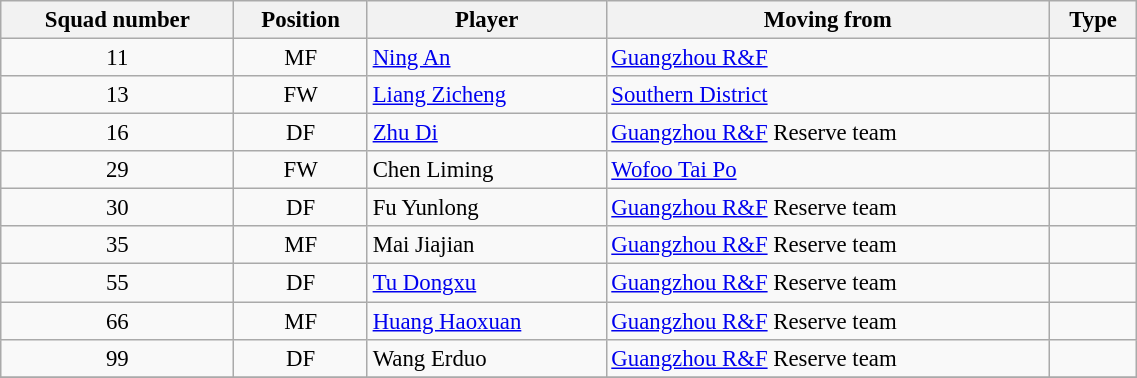<table class="wikitable sortable" style="width:60%; text-align:left; font-size:95%;">
<tr>
<th>Squad number</th>
<th>Position</th>
<th>Player</th>
<th>Moving from</th>
<th>Type</th>
</tr>
<tr>
<td align=center>11</td>
<td align=center>MF</td>
<td align=left> <a href='#'>Ning An</a></td>
<td align=left> <a href='#'>Guangzhou R&F</a></td>
<td></td>
</tr>
<tr>
<td align=center>13</td>
<td align=center>FW</td>
<td align=left> <a href='#'>Liang Zicheng</a></td>
<td align=left> <a href='#'>Southern District</a></td>
<td></td>
</tr>
<tr>
<td align=center>16</td>
<td align=center>DF</td>
<td align=left> <a href='#'>Zhu Di</a></td>
<td align=left> <a href='#'>Guangzhou R&F</a> Reserve team</td>
<td></td>
</tr>
<tr>
<td align=center>29</td>
<td align=center>FW</td>
<td align=left> Chen Liming</td>
<td align=left> <a href='#'>Wofoo Tai Po</a></td>
<td></td>
</tr>
<tr>
<td align=center>30</td>
<td align=center>DF</td>
<td align=left> Fu Yunlong</td>
<td align=left> <a href='#'>Guangzhou R&F</a> Reserve team</td>
<td></td>
</tr>
<tr>
<td align=center>35</td>
<td align=center>MF</td>
<td align=left> Mai Jiajian</td>
<td align=left> <a href='#'>Guangzhou R&F</a> Reserve team</td>
<td></td>
</tr>
<tr>
<td align=center>55</td>
<td align=center>DF</td>
<td align=left> <a href='#'>Tu Dongxu</a></td>
<td align=left> <a href='#'>Guangzhou R&F</a> Reserve team</td>
<td></td>
</tr>
<tr>
<td align=center>66</td>
<td align=center>MF</td>
<td align=left> <a href='#'>Huang Haoxuan</a></td>
<td align=left> <a href='#'>Guangzhou R&F</a> Reserve team</td>
<td></td>
</tr>
<tr>
<td align=center>99</td>
<td align=center>DF</td>
<td align=left> Wang Erduo</td>
<td align=left> <a href='#'>Guangzhou R&F</a> Reserve team</td>
<td></td>
</tr>
<tr>
</tr>
</table>
